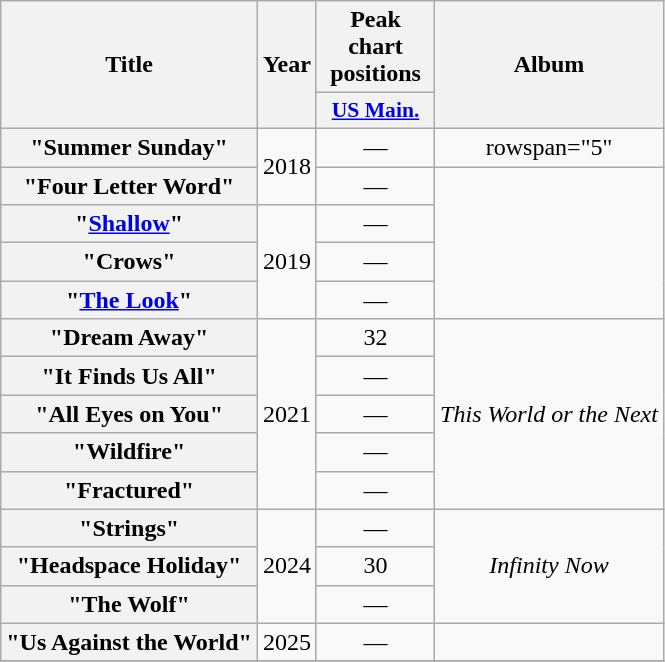<table class="wikitable plainrowheaders" style="text-align:center;">
<tr>
<th rowspan="2" scope="col">Title</th>
<th rowspan="2" scope="col">Year</th>
<th scope="col">Peak chart positions</th>
<th rowspan="2" scope="col">Album</th>
</tr>
<tr>
<th style="width:5em; font-size:90%;"><a href='#'>US Main.</a><br></th>
</tr>
<tr>
<th scope="row">"Summer Sunday"</th>
<td rowspan="2">2018</td>
<td>—</td>
<td>rowspan="5" </td>
</tr>
<tr>
<th scope="row">"Four Letter Word"</th>
<td>—</td>
</tr>
<tr>
<th scope="row">"<a href='#'>Shallow</a>"</th>
<td rowspan="3">2019</td>
<td>—</td>
</tr>
<tr>
<th scope="row">"Crows"</th>
<td>—</td>
</tr>
<tr>
<th scope="row">"<a href='#'>The Look</a>"</th>
<td>—</td>
</tr>
<tr>
<th scope="row">"Dream Away"</th>
<td rowspan="5">2021</td>
<td>32</td>
<td rowspan="5"><em>This World or the Next</em></td>
</tr>
<tr>
<th scope="row">"It Finds Us All"</th>
<td>—</td>
</tr>
<tr>
<th scope="row">"All Eyes on You"</th>
<td>—</td>
</tr>
<tr>
<th scope="row">"Wildfire"</th>
<td>—</td>
</tr>
<tr>
<th scope="row">"Fractured"</th>
<td>—</td>
</tr>
<tr>
<th scope="row">"Strings"</th>
<td rowspan="3">2024</td>
<td>—</td>
<td rowspan="3"><em>Infinity Now</em></td>
</tr>
<tr>
<th scope="row">"Headspace Holiday"</th>
<td>30</td>
</tr>
<tr>
<th scope="row">"The Wolf"</th>
<td>—</td>
</tr>
<tr>
<th scope="row">"Us Against the World"</th>
<td>2025</td>
<td>—</td>
<td></td>
</tr>
<tr>
</tr>
</table>
